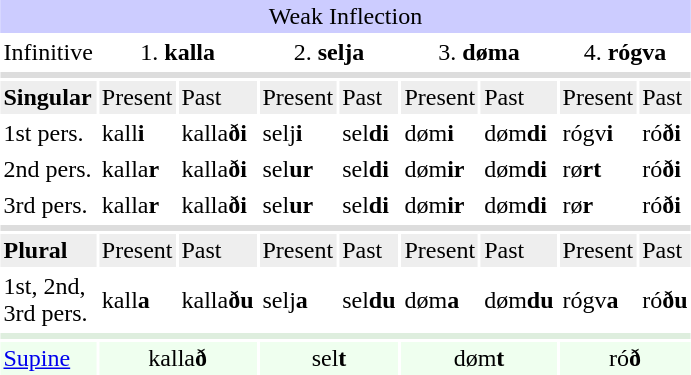<table id="toc" style="margin-left: 15px;" width="460" cellpadding="2">
<tr style="background:#ccccff">
<td colspan="9" align="center" bgcolor="#ccccff">Weak Inflection</td>
</tr>
<tr>
<td>Infinitive</td>
<td colspan="2" align="center">1. <strong>kalla</strong></td>
<td colspan="2" align="center">2. <strong>selja</strong></td>
<td colspan="2" align="center">3. <strong>døma</strong></td>
<td colspan="2" align="center">4. <strong>rógva</strong></td>
</tr>
<tr>
<td colspan="9" bgcolor="#dddddd"></td>
</tr>
<tr>
<td bgcolor="#eeeeee"><strong>Singular</strong></td>
<td bgcolor="#eeeeee">Present</td>
<td bgcolor="#eeeeee">Past</td>
<td bgcolor="#eeeeee">Present</td>
<td bgcolor="#eeeeee">Past</td>
<td bgcolor="#eeeeee">Present</td>
<td bgcolor="#eeeeee">Past</td>
<td bgcolor="#eeeeee">Present</td>
<td bgcolor="#eeeeee">Past</td>
</tr>
<tr>
<td>1st pers.</td>
<td bgcolor="#ffffff">kall<strong>i</strong></td>
<td bgcolor="#ffffff">kalla<strong>ði</strong></td>
<td bgcolor="#ffffff">selj<strong>i</strong></td>
<td bgcolor="#ffffff">sel<strong>di</strong></td>
<td bgcolor="#ffffff">døm<strong>i</strong></td>
<td bgcolor="#ffffff">døm<strong>di</strong></td>
<td bgcolor="#ffffff">rógv<strong>i</strong></td>
<td bgcolor="#ffffff">ró<strong>ði</strong></td>
</tr>
<tr>
<td>2nd pers.</td>
<td bgcolor="#ffffff">kalla<strong>r</strong></td>
<td bgcolor="#ffffff">kalla<strong>ði</strong></td>
<td bgcolor="#ffffff">sel<strong>ur</strong></td>
<td bgcolor="#ffffff">sel<strong>di</strong></td>
<td bgcolor="#ffffff">døm<strong>ir</strong></td>
<td bgcolor="#ffffff">døm<strong>di</strong></td>
<td bgcolor="#ffffff">rø<strong>rt</strong></td>
<td bgcolor="#ffffff">ró<strong>ði</strong></td>
</tr>
<tr>
<td>3rd pers.</td>
<td bgcolor="#ffffff">kalla<strong>r</strong></td>
<td bgcolor="#ffffff">kalla<strong>ði</strong></td>
<td bgcolor="#ffffff">sel<strong>ur</strong></td>
<td bgcolor="#ffffff">sel<strong>di</strong></td>
<td bgcolor="#ffffff">døm<strong>ir</strong></td>
<td bgcolor="#ffffff">døm<strong>di</strong></td>
<td bgcolor="#ffffff">rø<strong>r</strong></td>
<td bgcolor="#ffffff">ró<strong>ði</strong></td>
</tr>
<tr>
<td colspan="9" bgcolor="#dddddd"></td>
</tr>
<tr>
<td bgcolor="#eeeeee"><strong>Plural</strong></td>
<td bgcolor="#eeeeee">Present</td>
<td bgcolor="#eeeeee">Past</td>
<td bgcolor="#eeeeee">Present</td>
<td bgcolor="#eeeeee">Past</td>
<td bgcolor="#eeeeee">Present</td>
<td bgcolor="#eeeeee">Past</td>
<td bgcolor="#eeeeee">Present</td>
<td bgcolor="#eeeeee">Past</td>
</tr>
<tr>
<td>1st, 2nd, 3rd pers.</td>
<td bgcolor="#ffffff">kall<strong>a</strong></td>
<td bgcolor="#ffffff">kalla<strong>ðu</strong></td>
<td bgcolor="#ffffff">selj<strong>a</strong></td>
<td bgcolor="#ffffff">sel<strong>du</strong></td>
<td bgcolor="#ffffff">døm<strong>a</strong></td>
<td bgcolor="#ffffff">døm<strong>du</strong></td>
<td bgcolor="#ffffff">rógv<strong>a</strong></td>
<td bgcolor="#ffffff">ró<strong>ðu</strong></td>
</tr>
<tr>
<td colspan="9" bgcolor="#deeede"></td>
</tr>
<tr style="background:#efffef">
<td><a href='#'>Supine</a></td>
<td colspan="2" align="center">kalla<strong>ð</strong></td>
<td colspan="2" align="center">sel<strong>t</strong></td>
<td colspan="2" align="center">døm<strong>t</strong></td>
<td colspan="2" align="center">ró<strong>ð</strong></td>
</tr>
</table>
